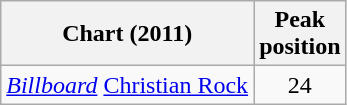<table class="wikitable">
<tr>
<th>Chart (2011)</th>
<th>Peak<br>position</th>
</tr>
<tr>
<td><em><a href='#'>Billboard</a></em> <a href='#'>Christian Rock</a></td>
<td align="center">24</td>
</tr>
</table>
